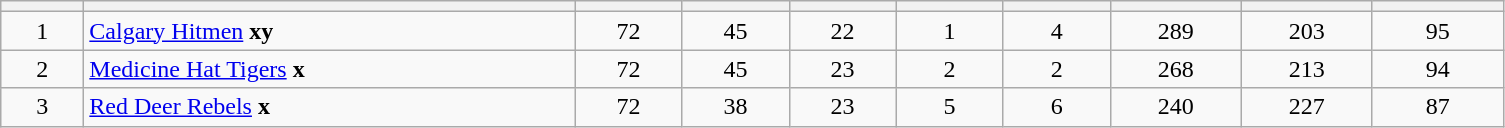<table class="wikitable sortable">
<tr>
<th style="width:3em"></th>
<th style="width:20em;" class="unsortable"></th>
<th style="width:4em;" class="unsortable"></th>
<th style="width:4em;"></th>
<th style="width:4em;"></th>
<th style="width:4em;"></th>
<th style="width:4em;"></th>
<th style="width:5em;"></th>
<th style="width:5em;"></th>
<th style="width:5em;"></th>
</tr>
<tr style="font-weight: ; text-align: center;">
<td>1</td>
<td style="text-align:left;"><a href='#'>Calgary Hitmen</a> <strong>xy</strong></td>
<td>72</td>
<td>45</td>
<td>22</td>
<td>1</td>
<td>4</td>
<td>289</td>
<td>203</td>
<td>95</td>
</tr>
<tr style="font-weight: ; text-align: center;">
<td>2</td>
<td style="text-align:left;"><a href='#'>Medicine Hat Tigers</a> <strong>x</strong></td>
<td>72</td>
<td>45</td>
<td>23</td>
<td>2</td>
<td>2</td>
<td>268</td>
<td>213</td>
<td>94</td>
</tr>
<tr style="font-weight: ; text-align: center;">
<td>3</td>
<td style="text-align:left;"><a href='#'>Red Deer Rebels</a> <strong>x</strong></td>
<td>72</td>
<td>38</td>
<td>23</td>
<td>5</td>
<td>6</td>
<td>240</td>
<td>227</td>
<td>87</td>
</tr>
</table>
